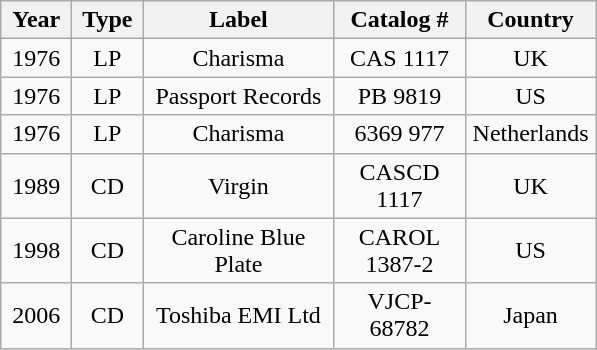<table class="wikitable" border="1">
<tr>
<th width=40>Year</th>
<th width=40>Type</th>
<th width=120>Label</th>
<th width=80>Catalog #</th>
<th width=80>Country</th>
</tr>
<tr>
<td align="center">1976</td>
<td align="center">LP</td>
<td align="center">Charisma</td>
<td align="center">CAS 1117</td>
<td align="center">UK</td>
</tr>
<tr>
<td align="center">1976</td>
<td align="center">LP</td>
<td align="center">Passport Records</td>
<td align="center">PB 9819</td>
<td align="center">US</td>
</tr>
<tr>
<td align="center">1976</td>
<td align="center">LP</td>
<td align="center">Charisma</td>
<td align="center">6369 977</td>
<td align="center">Netherlands</td>
</tr>
<tr>
<td align="center">1989</td>
<td align="center">CD</td>
<td align="center">Virgin</td>
<td align="center">CASCD 1117</td>
<td align="center">UK</td>
</tr>
<tr>
<td align="center">1998</td>
<td align="center">CD</td>
<td align="center">Caroline Blue Plate</td>
<td align="center">CAROL 1387-2</td>
<td align="center">US</td>
</tr>
<tr>
<td align="center">2006</td>
<td align="center">CD</td>
<td align="center">Toshiba EMI Ltd</td>
<td align="center">VJCP-68782</td>
<td align="center">Japan</td>
</tr>
</table>
